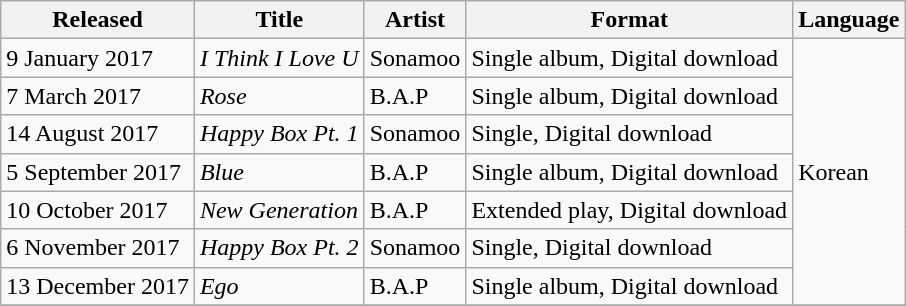<table class="wikitable sortable">
<tr>
<th>Released</th>
<th>Title</th>
<th>Artist</th>
<th>Format</th>
<th>Language</th>
</tr>
<tr>
<td>9 January 2017</td>
<td><em>I Think I Love U</em></td>
<td>Sonamoo</td>
<td>Single album, Digital download</td>
<td rowspan="7">Korean</td>
</tr>
<tr>
<td>7 March 2017</td>
<td><em>Rose</em></td>
<td>B.A.P</td>
<td>Single album, Digital download</td>
</tr>
<tr>
<td>14 August 2017</td>
<td><em>Happy Box Pt. 1</em></td>
<td>Sonamoo</td>
<td>Single, Digital download</td>
</tr>
<tr>
<td>5 September 2017</td>
<td><em>Blue</em></td>
<td>B.A.P</td>
<td>Single album, Digital download</td>
</tr>
<tr>
<td>10 October 2017</td>
<td><em>New Generation</em></td>
<td>B.A.P</td>
<td>Extended play, Digital download</td>
</tr>
<tr>
<td>6 November 2017</td>
<td><em>Happy Box Pt. 2</em></td>
<td>Sonamoo</td>
<td>Single, Digital download</td>
</tr>
<tr>
<td>13 December 2017</td>
<td><em>Ego</em></td>
<td>B.A.P</td>
<td>Single album, Digital download</td>
</tr>
<tr>
</tr>
</table>
